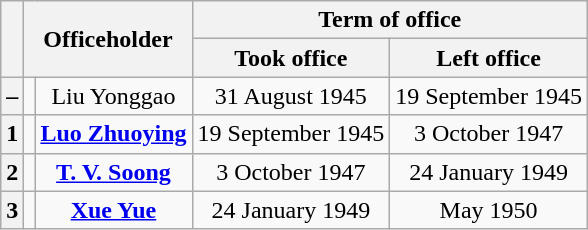<table class="wikitable" style="text-align:center">
<tr>
<th rowspan="2"></th>
<th colspan="2" rowspan="2">Officeholder</th>
<th colspan="2">Term of office</th>
</tr>
<tr>
<th>Took office</th>
<th>Left office</th>
</tr>
<tr>
<th>–</th>
<td></td>
<td>Liu Yonggao</td>
<td>31 August 1945</td>
<td>19 September 1945</td>
</tr>
<tr>
<th>1</th>
<td></td>
<td><strong><a href='#'>Luo Zhuoying</a></strong><br></td>
<td>19 September 1945</td>
<td>3 October 1947</td>
</tr>
<tr>
<th>2</th>
<td></td>
<td><strong><a href='#'>T. V. Soong</a></strong><br></td>
<td>3 October 1947</td>
<td>24 January 1949</td>
</tr>
<tr>
<th>3</th>
<td></td>
<td><strong><a href='#'>Xue Yue</a></strong><br></td>
<td>24 January 1949</td>
<td>May 1950</td>
</tr>
</table>
